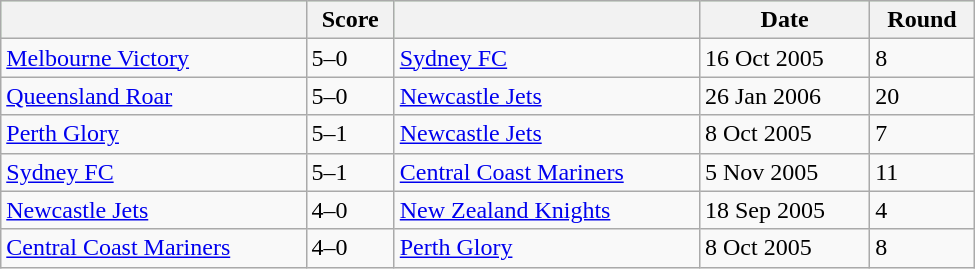<table class="wikitable" style="width:650px;">
<tr style="background:#c0ffc0;">
<th></th>
<th>Score</th>
<th></th>
<th>Date</th>
<th>Round</th>
</tr>
<tr>
<td style="text-align:left;"><a href='#'>Melbourne Victory</a></td>
<td>5–0</td>
<td><a href='#'>Sydney FC</a></td>
<td>16 Oct 2005</td>
<td>8</td>
</tr>
<tr>
<td style="text-align:left;"><a href='#'>Queensland Roar</a></td>
<td>5–0</td>
<td><a href='#'>Newcastle Jets</a></td>
<td>26 Jan 2006</td>
<td>20</td>
</tr>
<tr>
<td style="text-align:left;"><a href='#'>Perth Glory</a></td>
<td>5–1</td>
<td><a href='#'>Newcastle Jets</a></td>
<td>8 Oct 2005</td>
<td>7</td>
</tr>
<tr>
<td style="text-align:left;"><a href='#'>Sydney FC</a></td>
<td>5–1</td>
<td><a href='#'>Central Coast Mariners</a></td>
<td>5 Nov 2005</td>
<td>11</td>
</tr>
<tr>
<td style="text-align:left;"><a href='#'>Newcastle Jets</a></td>
<td>4–0</td>
<td><a href='#'>New Zealand Knights</a></td>
<td>18 Sep 2005</td>
<td>4</td>
</tr>
<tr>
<td style="text-align:left;"><a href='#'>Central Coast Mariners</a></td>
<td>4–0</td>
<td><a href='#'>Perth Glory</a></td>
<td>8 Oct 2005</td>
<td>8</td>
</tr>
</table>
